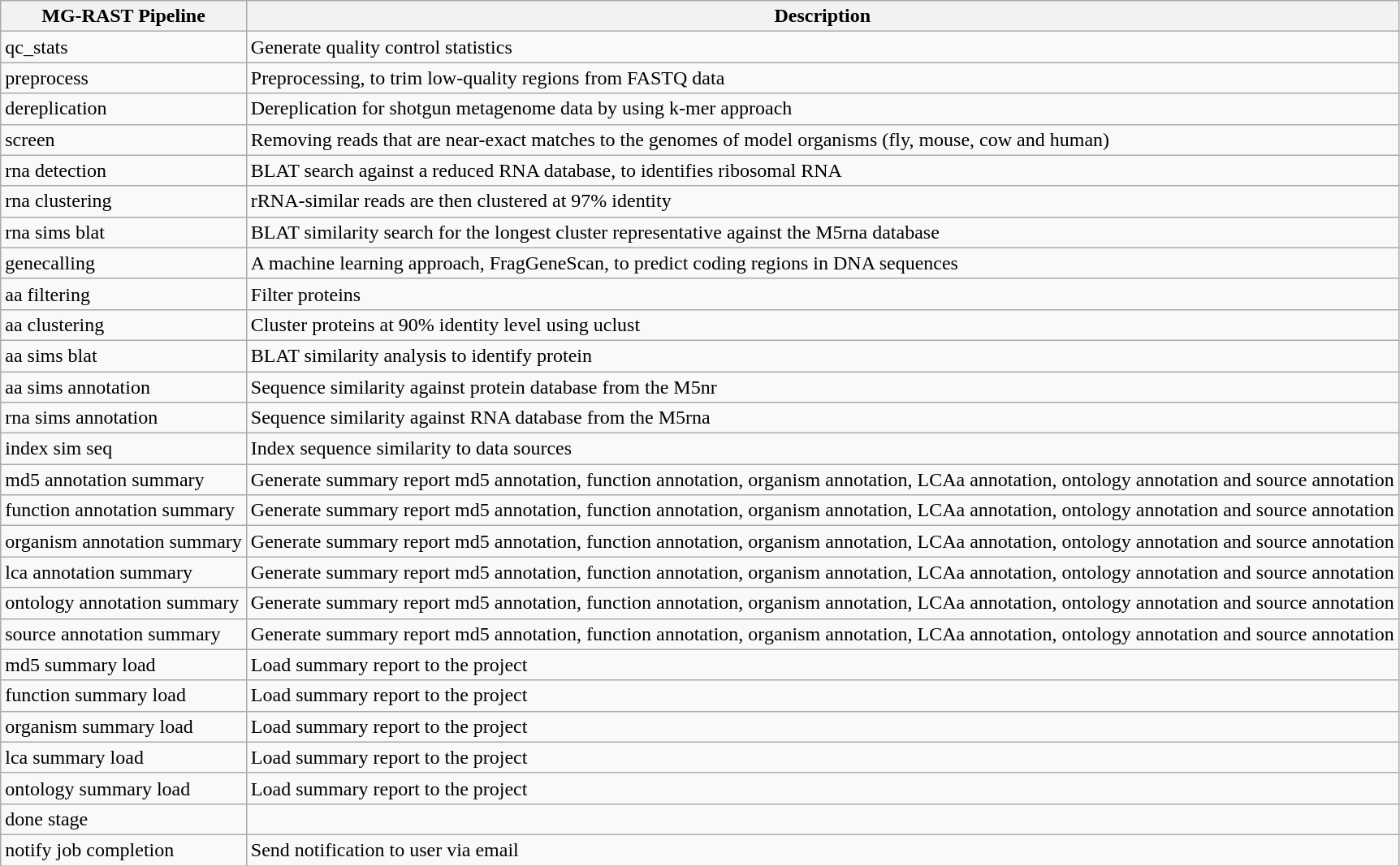<table class="wikitable">
<tr>
<th>MG-RAST Pipeline</th>
<th>Description</th>
</tr>
<tr>
<td>qc_stats</td>
<td>Generate quality control statistics</td>
</tr>
<tr>
<td>preprocess</td>
<td>Preprocessing, to trim low-quality regions from FASTQ data</td>
</tr>
<tr>
<td>dereplication</td>
<td>Dereplication for shotgun metagenome data by using k-mer approach</td>
</tr>
<tr>
<td>screen</td>
<td>Removing reads that are near-exact matches to the genomes of model organisms (fly, mouse, cow and human)</td>
</tr>
<tr>
<td>rna detection</td>
<td>BLAT search against a reduced RNA database, to identifies ribosomal RNA</td>
</tr>
<tr>
<td>rna clustering</td>
<td>rRNA-similar reads are then clustered at 97% identity</td>
</tr>
<tr>
<td>rna sims blat</td>
<td>BLAT similarity search for the longest cluster representative against the M5rna database</td>
</tr>
<tr>
<td>genecalling</td>
<td>A machine learning approach, FragGeneScan, to predict coding regions in DNA sequences</td>
</tr>
<tr>
<td>aa filtering</td>
<td>Filter proteins</td>
</tr>
<tr>
<td>aa clustering</td>
<td>Cluster proteins at 90% identity level using uclust</td>
</tr>
<tr>
<td>aa sims blat</td>
<td>BLAT similarity analysis to identify protein</td>
</tr>
<tr>
<td>aa sims annotation</td>
<td>Sequence similarity against protein database from the M5nr</td>
</tr>
<tr>
<td>rna sims annotation</td>
<td>Sequence similarity against RNA database from the M5rna</td>
</tr>
<tr>
<td>index sim seq</td>
<td>Index sequence similarity to data sources</td>
</tr>
<tr>
<td>md5 annotation summary</td>
<td>Generate summary report md5 annotation, function annotation, organism annotation, LCAa annotation, ontology annotation and source annotation</td>
</tr>
<tr>
<td>function annotation summary</td>
<td>Generate summary report md5 annotation, function annotation, organism annotation, LCAa annotation, ontology annotation and source annotation</td>
</tr>
<tr>
<td>organism annotation summary</td>
<td>Generate summary report md5 annotation, function annotation, organism annotation, LCAa annotation, ontology annotation and source annotation</td>
</tr>
<tr>
<td>lca annotation summary</td>
<td>Generate summary report md5 annotation, function annotation, organism annotation, LCAa annotation, ontology annotation and source annotation</td>
</tr>
<tr>
<td>ontology annotation summary</td>
<td>Generate summary report md5 annotation, function annotation, organism annotation, LCAa annotation, ontology annotation and source annotation</td>
</tr>
<tr>
<td>source annotation summary</td>
<td>Generate summary report md5 annotation, function annotation, organism annotation, LCAa annotation, ontology annotation and source annotation</td>
</tr>
<tr>
<td>md5 summary load</td>
<td>Load summary report to the project</td>
</tr>
<tr>
<td>function summary load</td>
<td>Load summary report to the project</td>
</tr>
<tr>
<td>organism summary load</td>
<td>Load summary report to the project</td>
</tr>
<tr>
<td>lca summary load</td>
<td>Load summary report to the project</td>
</tr>
<tr>
<td>ontology summary load</td>
<td>Load summary report to the project</td>
</tr>
<tr>
<td>done stage</td>
<td></td>
</tr>
<tr>
<td>notify job completion</td>
<td>Send notification to user via email</td>
</tr>
</table>
